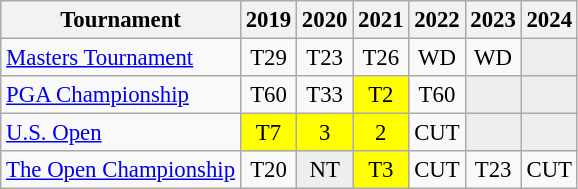<table class="wikitable" style="font-size:95%;text-align:center;">
<tr>
<th>Tournament</th>
<th>2019</th>
<th>2020</th>
<th>2021</th>
<th>2022</th>
<th>2023</th>
<th>2024</th>
</tr>
<tr>
<td align=left><a href='#'>Masters Tournament</a></td>
<td>T29</td>
<td>T23</td>
<td>T26</td>
<td>WD</td>
<td>WD</td>
<td style="background:#eeeeee;"></td>
</tr>
<tr>
<td align=left><a href='#'>PGA Championship</a></td>
<td>T60</td>
<td>T33</td>
<td style="background:yellow;">T2</td>
<td>T60</td>
<td style="background:#eeeeee;"></td>
<td style="background:#eeeeee;"></td>
</tr>
<tr>
<td align=left><a href='#'>U.S. Open</a></td>
<td style="background:yellow;">T7</td>
<td style="background:yellow;">3</td>
<td style="background:yellow;">2</td>
<td>CUT</td>
<td style="background:#eeeeee;"></td>
<td style="background:#eeeeee;"></td>
</tr>
<tr>
<td align=left><a href='#'>The Open Championship</a></td>
<td>T20</td>
<td style="background:#eeeeee;">NT</td>
<td style="background:yellow;">T3</td>
<td>CUT</td>
<td>T23</td>
<td>CUT</td>
</tr>
</table>
